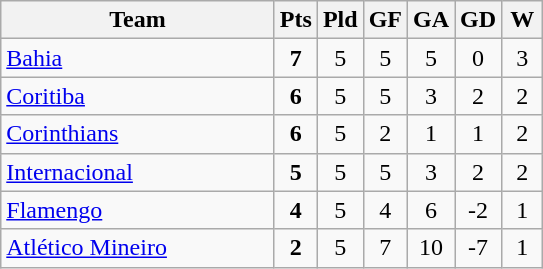<table class="wikitable" style="text-align: center;">
<tr>
<th width="175">Team</th>
<th width="20">Pts</th>
<th width="20">Pld</th>
<th width="20">GF</th>
<th width="20">GA</th>
<th width="20">GD</th>
<th width="20">W</th>
</tr>
<tr>
<td style="text-align:left;"><a href='#'>Bahia</a></td>
<td><strong>7</strong></td>
<td>5</td>
<td>5</td>
<td>5</td>
<td>0</td>
<td>3</td>
</tr>
<tr>
<td style="text-align:left;"><a href='#'>Coritiba</a></td>
<td><strong>6</strong></td>
<td>5</td>
<td>5</td>
<td>3</td>
<td>2</td>
<td>2</td>
</tr>
<tr>
<td style="text-align:left;"><a href='#'>Corinthians</a></td>
<td><strong>6</strong></td>
<td>5</td>
<td>2</td>
<td>1</td>
<td>1</td>
<td>2</td>
</tr>
<tr>
<td style="text-align:left;"><a href='#'>Internacional</a></td>
<td><strong>5</strong></td>
<td>5</td>
<td>5</td>
<td>3</td>
<td>2</td>
<td>2</td>
</tr>
<tr>
<td style="text-align:left;"><a href='#'>Flamengo</a></td>
<td><strong>4</strong></td>
<td>5</td>
<td>4</td>
<td>6</td>
<td>-2</td>
<td>1</td>
</tr>
<tr>
<td style="text-align:left;"><a href='#'>Atlético Mineiro</a></td>
<td><strong>2</strong></td>
<td>5</td>
<td>7</td>
<td>10</td>
<td>-7</td>
<td>1</td>
</tr>
</table>
